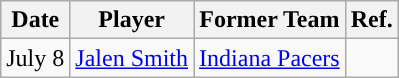<table class="wikitable sortable sortable" style="text-align: center">
<tr>
<th>Date</th>
<th>Player</th>
<th>Former Team</th>
<th>Ref.</th>
</tr>
<tr>
<td>July 8</td>
<td><a href='#'>Jalen Smith</a></td>
<td><a href='#'>Indiana Pacers</a></td>
<td></td>
</tr>
</table>
